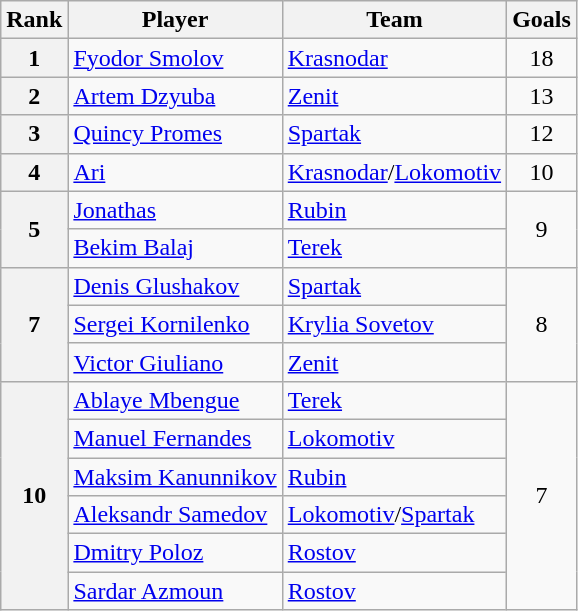<table class="wikitable">
<tr>
<th>Rank</th>
<th>Player</th>
<th>Team</th>
<th>Goals</th>
</tr>
<tr>
<th>1</th>
<td> <a href='#'>Fyodor Smolov</a></td>
<td><a href='#'>Krasnodar</a></td>
<td align=center>18</td>
</tr>
<tr>
<th>2</th>
<td> <a href='#'>Artem Dzyuba</a></td>
<td><a href='#'>Zenit</a></td>
<td align=center>13</td>
</tr>
<tr>
<th>3</th>
<td> <a href='#'>Quincy Promes</a></td>
<td><a href='#'>Spartak</a></td>
<td align=center>12</td>
</tr>
<tr>
<th>4</th>
<td> <a href='#'>Ari</a></td>
<td><a href='#'>Krasnodar</a>/<a href='#'>Lokomotiv</a></td>
<td align=center>10</td>
</tr>
<tr>
<th rowspan=2>5</th>
<td> <a href='#'>Jonathas</a></td>
<td><a href='#'>Rubin</a></td>
<td align=center rowspan=2>9</td>
</tr>
<tr>
<td> <a href='#'>Bekim Balaj</a></td>
<td><a href='#'>Terek</a></td>
</tr>
<tr>
<th rowspan=3>7</th>
<td> <a href='#'>Denis Glushakov</a></td>
<td><a href='#'>Spartak</a></td>
<td align=center rowspan=3>8</td>
</tr>
<tr>
<td> <a href='#'>Sergei Kornilenko</a></td>
<td><a href='#'>Krylia Sovetov</a></td>
</tr>
<tr>
<td> <a href='#'>Victor Giuliano</a></td>
<td><a href='#'>Zenit</a></td>
</tr>
<tr>
<th rowspan=6>10</th>
<td> <a href='#'>Ablaye Mbengue</a></td>
<td><a href='#'>Terek</a></td>
<td align=center rowspan=6>7</td>
</tr>
<tr>
<td> <a href='#'>Manuel Fernandes</a></td>
<td><a href='#'>Lokomotiv</a></td>
</tr>
<tr>
<td> <a href='#'>Maksim Kanunnikov</a></td>
<td><a href='#'>Rubin</a></td>
</tr>
<tr>
<td> <a href='#'>Aleksandr Samedov</a></td>
<td><a href='#'>Lokomotiv</a>/<a href='#'>Spartak</a></td>
</tr>
<tr>
<td> <a href='#'>Dmitry Poloz</a></td>
<td><a href='#'>Rostov</a></td>
</tr>
<tr>
<td> <a href='#'>Sardar Azmoun</a></td>
<td><a href='#'>Rostov</a></td>
</tr>
</table>
